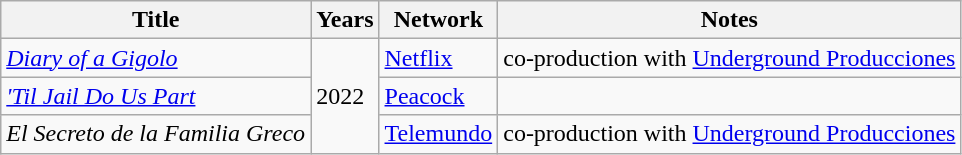<table class="wikitable sortable">
<tr>
<th>Title</th>
<th>Years</th>
<th>Network</th>
<th>Notes</th>
</tr>
<tr>
<td><em><a href='#'>Diary of a Gigolo</a></em></td>
<td rowspan="3">2022</td>
<td><a href='#'>Netflix</a></td>
<td>co-production with <a href='#'>Underground Producciones</a></td>
</tr>
<tr>
<td><em><a href='#'>'Til Jail Do Us Part</a></em></td>
<td><a href='#'>Peacock</a></td>
<td></td>
</tr>
<tr>
<td><em>El Secreto de la Familia Greco</em></td>
<td><a href='#'>Telemundo</a></td>
<td>co-production with <a href='#'>Underground Producciones</a></td>
</tr>
</table>
